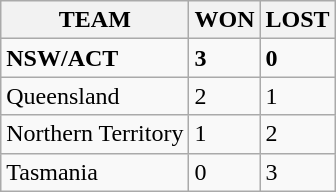<table class="wikitable">
<tr>
<th>TEAM</th>
<th>WON</th>
<th>LOST</th>
</tr>
<tr>
<td><strong>NSW/ACT</strong></td>
<td><strong>3</strong></td>
<td><strong>0</strong></td>
</tr>
<tr>
<td>Queensland</td>
<td>2</td>
<td>1</td>
</tr>
<tr>
<td>Northern Territory</td>
<td>1</td>
<td>2</td>
</tr>
<tr>
<td>Tasmania</td>
<td>0</td>
<td>3</td>
</tr>
</table>
